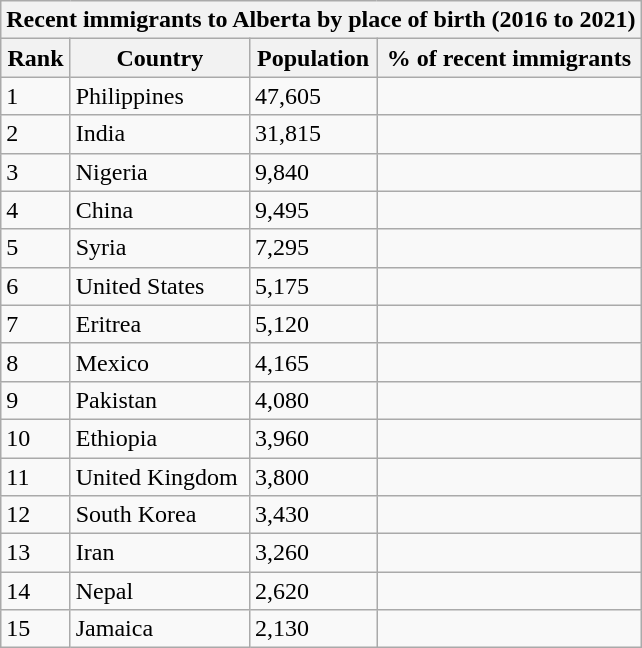<table class="wikitable">
<tr>
<th colspan="4">Recent immigrants to Alberta by place of birth (2016 to 2021)</th>
</tr>
<tr>
<th>Rank</th>
<th>Country</th>
<th>Population</th>
<th>% of recent immigrants</th>
</tr>
<tr>
<td>1</td>
<td>Philippines</td>
<td>47,605</td>
<td></td>
</tr>
<tr>
<td>2</td>
<td>India</td>
<td>31,815</td>
<td></td>
</tr>
<tr>
<td>3</td>
<td>Nigeria</td>
<td>9,840</td>
<td></td>
</tr>
<tr>
<td>4</td>
<td>China</td>
<td>9,495</td>
<td></td>
</tr>
<tr>
<td>5</td>
<td>Syria</td>
<td>7,295</td>
<td></td>
</tr>
<tr>
<td>6</td>
<td>United States</td>
<td>5,175</td>
<td></td>
</tr>
<tr>
<td>7</td>
<td>Eritrea</td>
<td>5,120</td>
<td></td>
</tr>
<tr>
<td>8</td>
<td>Mexico</td>
<td>4,165</td>
<td></td>
</tr>
<tr>
<td>9</td>
<td>Pakistan</td>
<td>4,080</td>
<td></td>
</tr>
<tr>
<td>10</td>
<td>Ethiopia</td>
<td>3,960</td>
<td></td>
</tr>
<tr>
<td>11</td>
<td>United Kingdom</td>
<td>3,800</td>
<td></td>
</tr>
<tr>
<td>12</td>
<td>South Korea</td>
<td>3,430</td>
<td></td>
</tr>
<tr>
<td>13</td>
<td>Iran</td>
<td>3,260</td>
<td></td>
</tr>
<tr>
<td>14</td>
<td>Nepal</td>
<td>2,620</td>
<td></td>
</tr>
<tr>
<td>15</td>
<td>Jamaica</td>
<td>2,130</td>
<td></td>
</tr>
</table>
